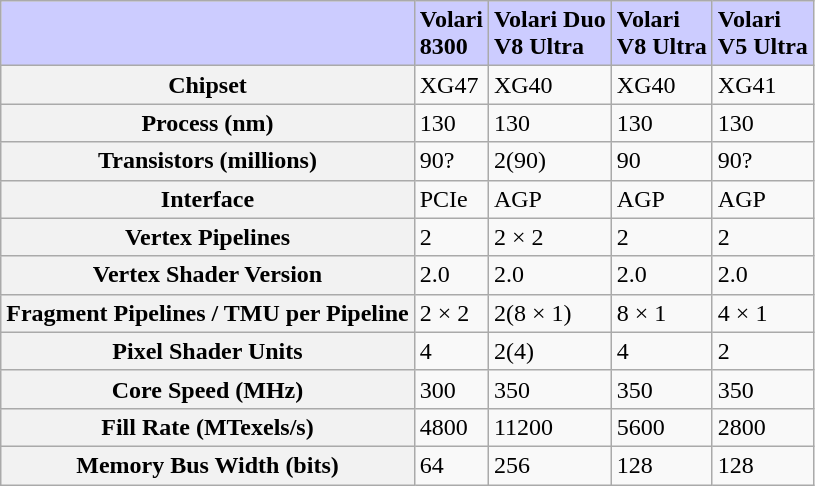<table class="wikitable">
<tr bgcolor="ccccff">
<td></td>
<td><strong>Volari<br> 8300</strong></td>
<td><strong>Volari Duo<br> V8 Ultra</strong></td>
<td><strong>Volari<br> V8 Ultra</strong></td>
<td><strong>Volari<br> V5 Ultra</strong></td>
</tr>
<tr>
<th>Chipset</th>
<td>XG47</td>
<td>XG40</td>
<td>XG40</td>
<td>XG41</td>
</tr>
<tr>
<th>Process (nm)</th>
<td>130</td>
<td>130</td>
<td>130</td>
<td>130</td>
</tr>
<tr>
<th>Transistors (millions)</th>
<td>90?</td>
<td>2(90)</td>
<td>90</td>
<td>90?</td>
</tr>
<tr>
<th>Interface</th>
<td>PCIe</td>
<td>AGP</td>
<td>AGP</td>
<td>AGP</td>
</tr>
<tr>
<th>Vertex Pipelines</th>
<td>2</td>
<td>2 × 2</td>
<td>2</td>
<td>2</td>
</tr>
<tr>
<th>Vertex Shader Version</th>
<td>2.0</td>
<td>2.0</td>
<td>2.0</td>
<td>2.0</td>
</tr>
<tr>
<th>Fragment Pipelines / TMU per Pipeline</th>
<td>2 × 2</td>
<td>2(8 × 1)</td>
<td>8 × 1</td>
<td>4 × 1</td>
</tr>
<tr>
<th>Pixel Shader Units</th>
<td>4</td>
<td>2(4)</td>
<td>4</td>
<td>2</td>
</tr>
<tr>
<th>Core Speed (MHz)</th>
<td>300</td>
<td>350</td>
<td>350</td>
<td>350</td>
</tr>
<tr>
<th>Fill Rate (MTexels/s)</th>
<td>4800</td>
<td>11200</td>
<td>5600</td>
<td>2800</td>
</tr>
<tr>
<th>Memory Bus Width (bits)</th>
<td>64</td>
<td>256</td>
<td>128</td>
<td>128</td>
</tr>
</table>
